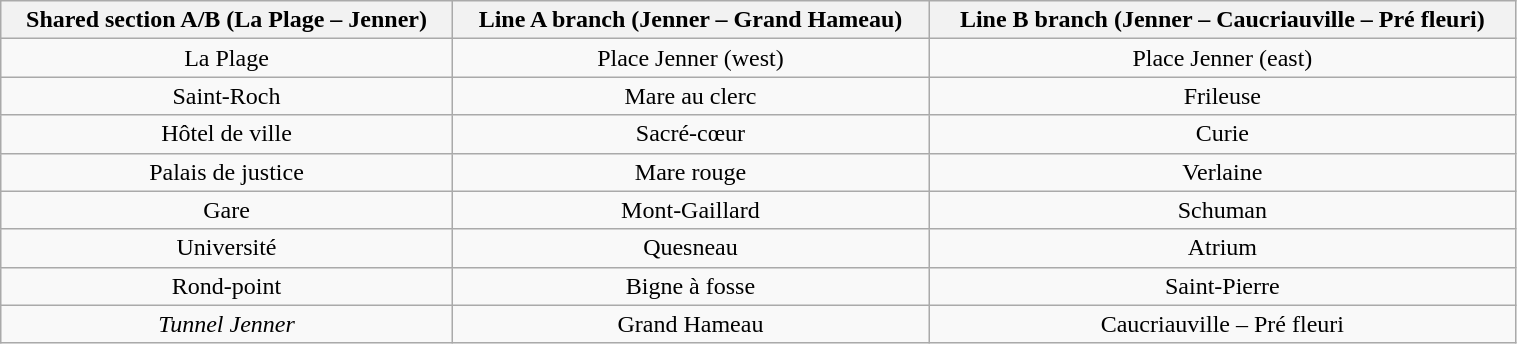<table class="wikitable" style="text-align:center; width:80%;">
<tr>
<th scope=col>Shared section A/B (La Plage – Jenner)</th>
<th scope=col>Line A branch (Jenner – Grand Hameau)</th>
<th scope=col>Line B branch (Jenner – Caucriauville – Pré fleuri)</th>
</tr>
<tr>
<td>La Plage</td>
<td>Place Jenner (west)</td>
<td>Place Jenner (east)</td>
</tr>
<tr>
<td>Saint-Roch</td>
<td>Mare au clerc</td>
<td>Frileuse</td>
</tr>
<tr>
<td>Hôtel de ville</td>
<td>Sacré-cœur</td>
<td>Curie</td>
</tr>
<tr>
<td>Palais de justice</td>
<td>Mare rouge</td>
<td>Verlaine</td>
</tr>
<tr>
<td>Gare</td>
<td>Mont-Gaillard</td>
<td>Schuman</td>
</tr>
<tr>
<td>Université</td>
<td>Quesneau</td>
<td>Atrium</td>
</tr>
<tr>
<td>Rond-point</td>
<td>Bigne à fosse</td>
<td>Saint-Pierre</td>
</tr>
<tr>
<td><em>Tunnel Jenner</em></td>
<td>Grand Hameau</td>
<td>Caucriauville – Pré fleuri</td>
</tr>
</table>
